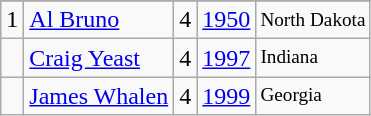<table class="wikitable">
<tr>
</tr>
<tr>
<td>1</td>
<td><a href='#'>Al Bruno</a></td>
<td>4</td>
<td><a href='#'>1950</a></td>
<td style="font-size:80%;">North Dakota</td>
</tr>
<tr>
<td></td>
<td><a href='#'>Craig Yeast</a></td>
<td>4</td>
<td><a href='#'>1997</a></td>
<td style="font-size:80%;">Indiana</td>
</tr>
<tr>
<td></td>
<td><a href='#'>James Whalen</a></td>
<td>4</td>
<td><a href='#'>1999</a></td>
<td style="font-size:80%;">Georgia</td>
</tr>
</table>
